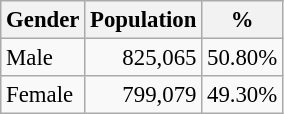<table class="wikitable" style="font-size: 95%; text-align: right">
<tr>
<th>Gender</th>
<th>Population</th>
<th>%</th>
</tr>
<tr>
<td align=left>Male</td>
<td>825,065</td>
<td>50.80%</td>
</tr>
<tr>
<td align=left>Female</td>
<td>799,079</td>
<td>49.30%</td>
</tr>
</table>
